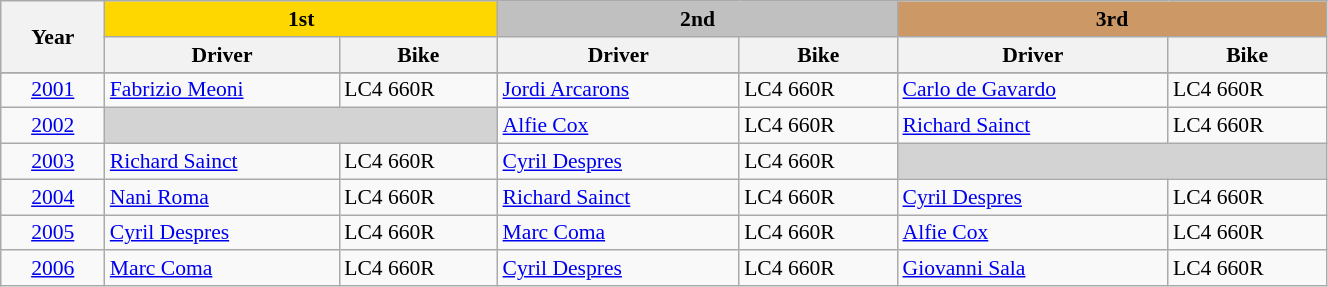<table class="wikitable" width=70% style="font-size:90%; text-align:left;"|->
<tr>
<th rowspan=2 width=2%>Year</th>
<th colspan=2 style="width:20%; background:gold">1st</th>
<th colspan=2 style="width:20%; background:silver">2nd</th>
<th colspan=2 style="width:20%; background:#cc9966">3rd</th>
</tr>
<tr>
<th width=6%>Driver</th>
<th width=4%>Bike</th>
<th width=6%>Driver</th>
<th width=4%>Bike</th>
<th width=7%>Driver</th>
<th width=4%>Bike</th>
</tr>
<tr>
</tr>
<tr>
<td align=center><a href='#'>2001</a></td>
<td> <a href='#'>Fabrizio Meoni</a></td>
<td>LC4 660R</td>
<td> <a href='#'>Jordi Arcarons</a></td>
<td>LC4 660R</td>
<td> <a href='#'>Carlo de Gavardo</a></td>
<td>LC4 660R</td>
</tr>
<tr>
<td align=center><a href='#'>2002</a></td>
<td bgcolor=lightgrey colspan=2></td>
<td> <a href='#'>Alfie Cox</a></td>
<td>LC4 660R</td>
<td> <a href='#'>Richard Sainct</a></td>
<td>LC4 660R</td>
</tr>
<tr>
<td align=center><a href='#'>2003</a></td>
<td> <a href='#'>Richard Sainct</a></td>
<td>LC4 660R</td>
<td> <a href='#'>Cyril Despres</a></td>
<td>LC4 660R</td>
<td bgcolor=lightgrey colspan=2></td>
</tr>
<tr>
<td align=center><a href='#'>2004</a></td>
<td> <a href='#'>Nani Roma</a></td>
<td>LC4 660R</td>
<td> <a href='#'>Richard Sainct</a></td>
<td>LC4 660R</td>
<td> <a href='#'>Cyril Despres</a></td>
<td>LC4 660R</td>
</tr>
<tr>
<td align=center><a href='#'>2005</a></td>
<td> <a href='#'>Cyril Despres</a></td>
<td>LC4 660R</td>
<td> <a href='#'>Marc Coma</a></td>
<td>LC4 660R</td>
<td> <a href='#'>Alfie Cox</a></td>
<td>LC4 660R</td>
</tr>
<tr>
<td align=center><a href='#'>2006</a></td>
<td> <a href='#'>Marc Coma</a></td>
<td>LC4 660R</td>
<td> <a href='#'>Cyril Despres</a></td>
<td>LC4 660R</td>
<td> <a href='#'>Giovanni Sala</a></td>
<td>LC4 660R</td>
</tr>
</table>
